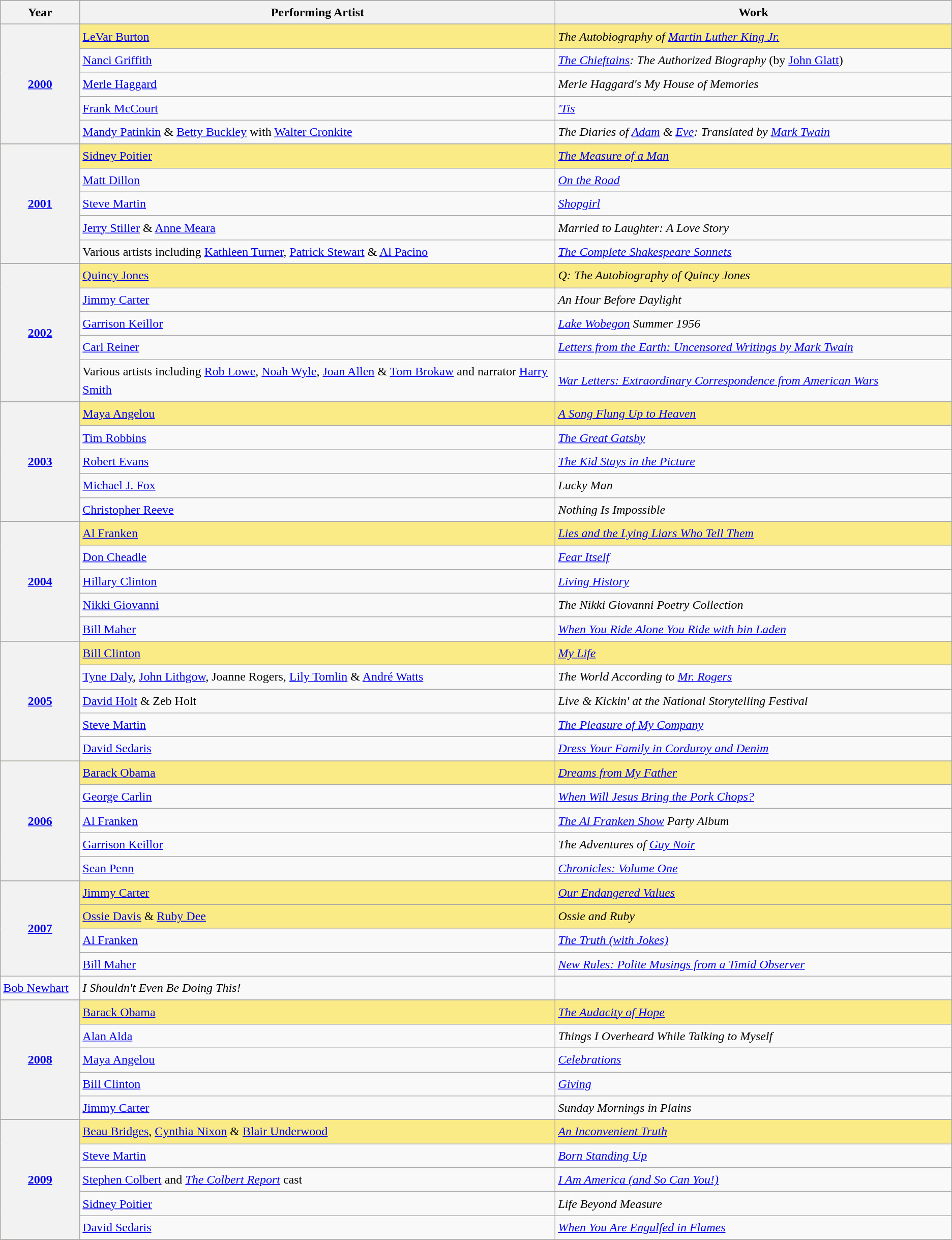<table class="wikitable" style="font-size:1.00em; line-height:1.5em;">
<tr bgcolor="#bebebe">
</tr>
<tr bgcolor="#bebebe">
<th width="5%">Year</th>
<th width="30%">Performing Artist</th>
<th width="25%">Work</th>
</tr>
<tr>
</tr>
<tr style="background:#FAEB86;">
<th rowspan=5, style="text-align:center;"><a href='#'>2000</a> <br></th>
<td><a href='#'>LeVar Burton</a></td>
<td><em>The Autobiography of <a href='#'>Martin Luther King Jr.</a></em></td>
</tr>
<tr>
<td><a href='#'>Nanci Griffith</a></td>
<td><em><a href='#'>The Chieftains</a>: The Authorized Biography</em> (by <a href='#'>John Glatt</a>)</td>
</tr>
<tr>
<td><a href='#'>Merle Haggard</a></td>
<td><em>Merle Haggard's My House of Memories</em></td>
</tr>
<tr>
<td><a href='#'>Frank McCourt</a></td>
<td><em><a href='#'>'Tis</a></em></td>
</tr>
<tr>
<td><a href='#'>Mandy Patinkin</a> & <a href='#'>Betty Buckley</a> with <a href='#'>Walter Cronkite</a></td>
<td><em>The Diaries of <a href='#'>Adam</a> & <a href='#'>Eve</a>: Translated by <a href='#'>Mark Twain</a></em></td>
</tr>
<tr>
</tr>
<tr style="background:#FAEB86;">
<th rowspan=5, style="text-align:center;"><a href='#'>2001</a> <br></th>
<td><a href='#'>Sidney Poitier</a></td>
<td><em><a href='#'>The Measure of a Man</a></em></td>
</tr>
<tr>
<td><a href='#'>Matt Dillon</a></td>
<td><em><a href='#'>On the Road</a></em></td>
</tr>
<tr>
<td><a href='#'>Steve Martin</a></td>
<td><em><a href='#'>Shopgirl</a></em></td>
</tr>
<tr>
<td><a href='#'>Jerry Stiller</a> & <a href='#'>Anne Meara</a></td>
<td><em>Married to Laughter: A Love Story</em></td>
</tr>
<tr>
<td>Various artists including <a href='#'>Kathleen Turner</a>, <a href='#'>Patrick Stewart</a> & <a href='#'>Al Pacino</a></td>
<td><em><a href='#'>The Complete Shakespeare Sonnets</a></em></td>
</tr>
<tr>
</tr>
<tr style="background:#FAEB86;">
<th rowspan=5, style="text-align:center;"><a href='#'>2002</a> <br></th>
<td><a href='#'>Quincy Jones</a></td>
<td><em>Q: The Autobiography of Quincy Jones</em></td>
</tr>
<tr>
<td><a href='#'>Jimmy Carter</a></td>
<td><em>An Hour Before Daylight</em></td>
</tr>
<tr>
<td><a href='#'>Garrison Keillor</a></td>
<td><em><a href='#'>Lake Wobegon</a> Summer 1956</em></td>
</tr>
<tr>
<td><a href='#'>Carl Reiner</a></td>
<td><em><a href='#'>Letters from the Earth: Uncensored Writings by Mark Twain</a></em></td>
</tr>
<tr>
<td>Various artists including <a href='#'>Rob Lowe</a>, <a href='#'>Noah Wyle</a>, <a href='#'>Joan Allen</a> & <a href='#'>Tom Brokaw</a> and narrator <a href='#'>Harry Smith</a></td>
<td><em><a href='#'>War Letters: Extraordinary Correspondence from American Wars</a></em></td>
</tr>
<tr>
</tr>
<tr style="background:#FAEB86;">
<th rowspan=5, style="text-align:center;"><a href='#'>2003</a> <br></th>
<td><a href='#'>Maya Angelou</a></td>
<td><em><a href='#'>A Song Flung Up to Heaven</a></em></td>
</tr>
<tr>
<td><a href='#'>Tim Robbins</a></td>
<td><em><a href='#'>The Great Gatsby</a></em></td>
</tr>
<tr>
<td><a href='#'>Robert Evans</a></td>
<td><em><a href='#'>The Kid Stays in the Picture</a></em></td>
</tr>
<tr>
<td><a href='#'>Michael J. Fox</a></td>
<td><em>Lucky Man</em></td>
</tr>
<tr>
<td><a href='#'>Christopher Reeve</a></td>
<td><em>Nothing Is Impossible</em></td>
</tr>
<tr>
</tr>
<tr style="background:#FAEB86;">
<th rowspan=5, style="text-align:center;"><a href='#'>2004</a> <br></th>
<td><a href='#'>Al Franken</a></td>
<td><em><a href='#'>Lies and the Lying Liars Who Tell Them</a></em></td>
</tr>
<tr>
<td><a href='#'>Don Cheadle</a></td>
<td><em><a href='#'>Fear Itself</a></em></td>
</tr>
<tr>
<td><a href='#'>Hillary Clinton</a></td>
<td><em><a href='#'>Living History</a></em></td>
</tr>
<tr>
<td><a href='#'>Nikki Giovanni</a></td>
<td><em>The Nikki Giovanni Poetry Collection</em></td>
</tr>
<tr>
<td><a href='#'>Bill Maher</a></td>
<td><em><a href='#'>When You Ride Alone You Ride with bin Laden</a></em></td>
</tr>
<tr>
</tr>
<tr style="background:#FAEB86;">
<th rowspan=5, style="text-align:center;"><a href='#'>2005</a> <br></th>
<td><a href='#'>Bill Clinton</a></td>
<td><em><a href='#'>My Life</a></em></td>
</tr>
<tr>
<td><a href='#'>Tyne Daly</a>, <a href='#'>John Lithgow</a>, Joanne Rogers, <a href='#'>Lily Tomlin</a> & <a href='#'>André Watts</a></td>
<td><em>The World According to <a href='#'>Mr. Rogers</a></em></td>
</tr>
<tr>
<td><a href='#'>David Holt</a> & Zeb Holt</td>
<td><em>Live & Kickin' at the National Storytelling Festival</em></td>
</tr>
<tr>
<td><a href='#'>Steve Martin</a></td>
<td><em><a href='#'>The Pleasure of My Company</a></em></td>
</tr>
<tr>
<td><a href='#'>David Sedaris</a></td>
<td><em><a href='#'>Dress Your Family in Corduroy and Denim</a></em></td>
</tr>
<tr>
</tr>
<tr style="background:#FAEB86;">
<th rowspan=5, style="text-align:center;"><a href='#'>2006</a> <br></th>
<td><a href='#'>Barack Obama</a></td>
<td><em><a href='#'>Dreams from My Father</a></em></td>
</tr>
<tr>
<td><a href='#'>George Carlin</a></td>
<td><em><a href='#'>When Will Jesus Bring the Pork Chops?</a></em></td>
</tr>
<tr>
<td><a href='#'>Al Franken</a></td>
<td><em><a href='#'>The Al Franken Show</a> Party Album</em></td>
</tr>
<tr>
<td><a href='#'>Garrison Keillor</a></td>
<td><em>The Adventures of <a href='#'>Guy Noir</a></em></td>
</tr>
<tr>
<td><a href='#'>Sean Penn</a></td>
<td><em><a href='#'>Chronicles: Volume One</a></em></td>
</tr>
<tr>
</tr>
<tr style="background:#FAEB86;">
<th rowspan="5", style="text-align:center;"><a href='#'>2007</a> <br></th>
<td><a href='#'>Jimmy Carter</a></td>
<td><em><a href='#'>Our Endangered Values</a></em></td>
</tr>
<tr>
</tr>
<tr style="background:#FAEB86;">
<td><a href='#'>Ossie Davis</a> & <a href='#'>Ruby Dee</a></td>
<td><em>Ossie and Ruby</em></td>
</tr>
<tr>
<td><a href='#'>Al Franken</a></td>
<td><em><a href='#'>The Truth (with Jokes)</a></em></td>
</tr>
<tr>
<td><a href='#'>Bill Maher</a></td>
<td><em><a href='#'>New Rules: Polite Musings from a Timid Observer</a></em></td>
</tr>
<tr>
<td><a href='#'>Bob Newhart</a></td>
<td><em>I Shouldn't Even Be Doing This!</em></td>
</tr>
<tr>
</tr>
<tr style="background:#FAEB86;">
<th rowspan=5, style="text-align:center;"><a href='#'>2008</a> <br></th>
<td><a href='#'>Barack Obama</a></td>
<td><em><a href='#'>The Audacity of Hope</a></em></td>
</tr>
<tr>
<td><a href='#'>Alan Alda</a></td>
<td><em>Things I Overheard While Talking to Myself</em></td>
</tr>
<tr>
<td><a href='#'>Maya Angelou</a></td>
<td><em><a href='#'>Celebrations</a></em></td>
</tr>
<tr>
<td><a href='#'>Bill Clinton</a></td>
<td><em><a href='#'>Giving</a></em></td>
</tr>
<tr>
<td><a href='#'>Jimmy Carter</a></td>
<td><em>Sunday Mornings in Plains</em></td>
</tr>
<tr>
</tr>
<tr style="background:#FAEB86;">
<th rowspan=5, style="text-align:center;"><a href='#'>2009</a> <br></th>
<td><a href='#'>Beau Bridges</a>, <a href='#'>Cynthia Nixon</a> & <a href='#'>Blair Underwood</a></td>
<td><em><a href='#'>An Inconvenient Truth</a></em></td>
</tr>
<tr>
<td><a href='#'>Steve Martin</a></td>
<td><em><a href='#'>Born Standing Up</a></em></td>
</tr>
<tr>
<td><a href='#'>Stephen Colbert</a> and <em><a href='#'>The Colbert Report</a></em> cast</td>
<td><em><a href='#'>I Am America (and So Can You!)</a></em></td>
</tr>
<tr>
<td><a href='#'>Sidney Poitier</a></td>
<td><em>Life Beyond Measure</em></td>
</tr>
<tr>
<td><a href='#'>David Sedaris</a></td>
<td><em><a href='#'>When You Are Engulfed in Flames</a></em></td>
</tr>
<tr>
</tr>
</table>
